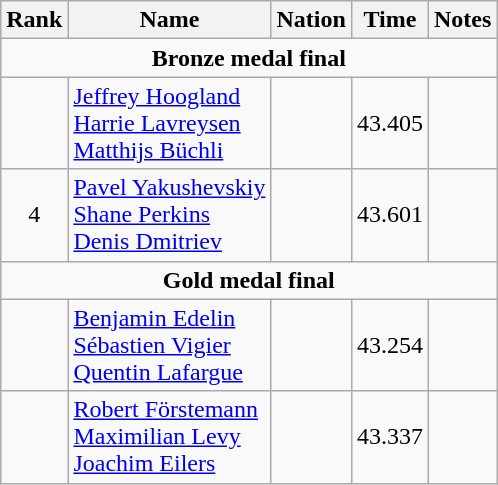<table class="wikitable" style="text-align:center">
<tr>
<th>Rank</th>
<th>Name</th>
<th>Nation</th>
<th>Time</th>
<th>Notes</th>
</tr>
<tr>
<td colspan=5><strong>Bronze medal final</strong></td>
</tr>
<tr>
<td></td>
<td align=left><a href='#'>Jeffrey Hoogland</a><br><a href='#'>Harrie Lavreysen</a><br><a href='#'>Matthijs Büchli</a></td>
<td align=left></td>
<td>43.405</td>
<td></td>
</tr>
<tr>
<td>4</td>
<td align=left><a href='#'>Pavel Yakushevskiy</a><br><a href='#'>Shane Perkins</a><br><a href='#'>Denis Dmitriev</a></td>
<td align=left></td>
<td>43.601</td>
<td></td>
</tr>
<tr>
<td colspan=5><strong>Gold medal final</strong></td>
</tr>
<tr>
<td></td>
<td align=left><a href='#'>Benjamin Edelin</a><br><a href='#'>Sébastien Vigier</a><br><a href='#'>Quentin Lafargue</a></td>
<td align=left></td>
<td>43.254</td>
<td></td>
</tr>
<tr>
<td></td>
<td align=left><a href='#'>Robert Förstemann</a><br><a href='#'>Maximilian Levy</a><br><a href='#'>Joachim Eilers</a></td>
<td align=left></td>
<td>43.337</td>
<td></td>
</tr>
</table>
